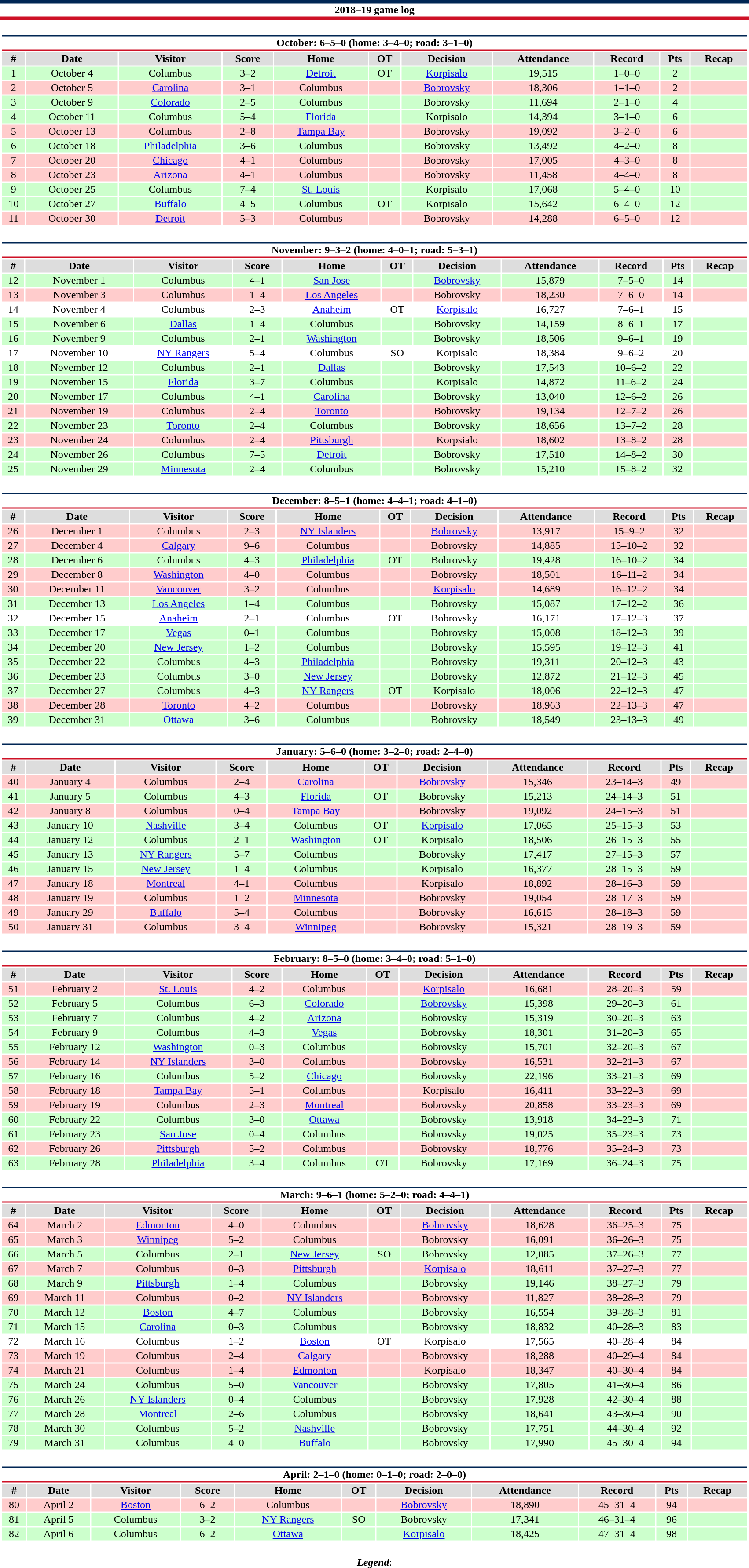<table class="toccolours" style="width:90%; clear:both; margin:1.5em auto; text-align:center;">
<tr>
<th colspan="11" style="background:#FFFFFF; border-top:#002654 5px solid; border-bottom:#CE1126 5px solid;">2018–19 game log</th>
</tr>
<tr>
<td colspan="11"><br><table class="toccolours collapsible collapsed" style="width:100%;">
<tr>
<th colspan="11" style="background:#FFFFFF; border-top:#002654 2px solid; border-bottom:#CE1126 2px solid;">October: 6–5–0 (home: 3–4–0; road: 3–1–0)</th>
</tr>
<tr style="background:#ddd;">
<th>#</th>
<th>Date</th>
<th>Visitor</th>
<th>Score</th>
<th>Home</th>
<th>OT</th>
<th>Decision</th>
<th>Attendance</th>
<th>Record</th>
<th>Pts</th>
<th>Recap</th>
</tr>
<tr style="background:#cfc;">
<td>1</td>
<td>October 4</td>
<td>Columbus</td>
<td>3–2</td>
<td><a href='#'>Detroit</a></td>
<td>OT</td>
<td><a href='#'>Korpisalo</a></td>
<td>19,515</td>
<td>1–0–0</td>
<td>2</td>
<td></td>
</tr>
<tr style="background:#fcc;">
<td>2</td>
<td>October 5</td>
<td><a href='#'>Carolina</a></td>
<td>3–1</td>
<td>Columbus</td>
<td></td>
<td><a href='#'>Bobrovsky</a></td>
<td>18,306</td>
<td>1–1–0</td>
<td>2</td>
<td></td>
</tr>
<tr style="background:#cfc;">
<td>3</td>
<td>October 9</td>
<td><a href='#'>Colorado</a></td>
<td>2–5</td>
<td>Columbus</td>
<td></td>
<td>Bobrovsky</td>
<td>11,694</td>
<td>2–1–0</td>
<td>4</td>
<td></td>
</tr>
<tr style="background:#cfc;">
<td>4</td>
<td>October 11</td>
<td>Columbus</td>
<td>5–4</td>
<td><a href='#'>Florida</a></td>
<td></td>
<td>Korpisalo</td>
<td>14,394</td>
<td>3–1–0</td>
<td>6</td>
<td></td>
</tr>
<tr style="background:#fcc;">
<td>5</td>
<td>October 13</td>
<td>Columbus</td>
<td>2–8</td>
<td><a href='#'>Tampa Bay</a></td>
<td></td>
<td>Bobrovsky</td>
<td>19,092</td>
<td>3–2–0</td>
<td>6</td>
<td></td>
</tr>
<tr style="background:#cfc;">
<td>6</td>
<td>October 18</td>
<td><a href='#'>Philadelphia</a></td>
<td>3–6</td>
<td>Columbus</td>
<td></td>
<td>Bobrovsky</td>
<td>13,492</td>
<td>4–2–0</td>
<td>8</td>
<td></td>
</tr>
<tr style="background:#fcc;">
<td>7</td>
<td>October 20</td>
<td><a href='#'>Chicago</a></td>
<td>4–1</td>
<td>Columbus</td>
<td></td>
<td>Bobrovsky</td>
<td>17,005</td>
<td>4–3–0</td>
<td>8</td>
<td></td>
</tr>
<tr style="background:#fcc;">
<td>8</td>
<td>October 23</td>
<td><a href='#'>Arizona</a></td>
<td>4–1</td>
<td>Columbus</td>
<td></td>
<td>Bobrovsky</td>
<td>11,458</td>
<td>4–4–0</td>
<td>8</td>
<td></td>
</tr>
<tr style="background:#cfc;">
<td>9</td>
<td>October 25</td>
<td>Columbus</td>
<td>7–4</td>
<td><a href='#'>St. Louis</a></td>
<td></td>
<td>Korpisalo</td>
<td>17,068</td>
<td>5–4–0</td>
<td>10</td>
<td></td>
</tr>
<tr style="background:#cfc;">
<td>10</td>
<td>October 27</td>
<td><a href='#'>Buffalo</a></td>
<td>4–5</td>
<td>Columbus</td>
<td>OT</td>
<td>Korpisalo</td>
<td>15,642</td>
<td>6–4–0</td>
<td>12</td>
<td></td>
</tr>
<tr style="background:#fcc;">
<td>11</td>
<td>October 30</td>
<td><a href='#'>Detroit</a></td>
<td>5–3</td>
<td>Columbus</td>
<td></td>
<td>Bobrovsky</td>
<td>14,288</td>
<td>6–5–0</td>
<td>12</td>
<td></td>
</tr>
</table>
</td>
</tr>
<tr>
<td colspan="11"><br><table class="toccolours collapsible collapsed" style="width:100%;">
<tr>
<th colspan="11" style="background:#FFFFFF; border-top:#002654 2px solid; border-bottom:#CE1126 2px solid;">November: 9–3–2 (home: 4–0–1; road: 5–3–1)</th>
</tr>
<tr style="background:#ddd;">
<th>#</th>
<th>Date</th>
<th>Visitor</th>
<th>Score</th>
<th>Home</th>
<th>OT</th>
<th>Decision</th>
<th>Attendance</th>
<th>Record</th>
<th>Pts</th>
<th>Recap</th>
</tr>
<tr style="background:#cfc;">
<td>12</td>
<td>November 1</td>
<td>Columbus</td>
<td>4–1</td>
<td><a href='#'>San Jose</a></td>
<td></td>
<td><a href='#'>Bobrovsky</a></td>
<td>15,879</td>
<td>7–5–0</td>
<td>14</td>
<td></td>
</tr>
<tr style="background:#fcc;">
<td>13</td>
<td>November 3</td>
<td>Columbus</td>
<td>1–4</td>
<td><a href='#'>Los Angeles</a></td>
<td></td>
<td>Bobrovsky</td>
<td>18,230</td>
<td>7–6–0</td>
<td>14</td>
<td></td>
</tr>
<tr style="background:#fff;">
<td>14</td>
<td>November 4</td>
<td>Columbus</td>
<td>2–3</td>
<td><a href='#'>Anaheim</a></td>
<td>OT</td>
<td><a href='#'>Korpisalo</a></td>
<td>16,727</td>
<td>7–6–1</td>
<td>15</td>
<td></td>
</tr>
<tr style="background:#cfc;">
<td>15</td>
<td>November 6</td>
<td><a href='#'>Dallas</a></td>
<td>1–4</td>
<td>Columbus</td>
<td></td>
<td>Bobrovsky</td>
<td>14,159</td>
<td>8–6–1</td>
<td>17</td>
<td></td>
</tr>
<tr style="background:#cfc;">
<td>16</td>
<td>November 9</td>
<td>Columbus</td>
<td>2–1</td>
<td><a href='#'>Washington</a></td>
<td></td>
<td>Bobrovsky</td>
<td>18,506</td>
<td>9–6–1</td>
<td>19</td>
<td></td>
</tr>
<tr style="background:#fff;">
<td>17</td>
<td>November 10</td>
<td><a href='#'>NY Rangers</a></td>
<td>5–4</td>
<td>Columbus</td>
<td>SO</td>
<td>Korpisalo</td>
<td>18,384</td>
<td>9–6–2</td>
<td>20</td>
<td></td>
</tr>
<tr style="background:#cfc;">
<td>18</td>
<td>November 12</td>
<td>Columbus</td>
<td>2–1</td>
<td><a href='#'>Dallas</a></td>
<td></td>
<td>Bobrovsky</td>
<td>17,543</td>
<td>10–6–2</td>
<td>22</td>
<td></td>
</tr>
<tr style="background:#cfc;">
<td>19</td>
<td>November 15</td>
<td><a href='#'>Florida</a></td>
<td>3–7</td>
<td>Columbus</td>
<td></td>
<td>Korpisalo</td>
<td>14,872</td>
<td>11–6–2</td>
<td>24</td>
<td></td>
</tr>
<tr style="background:#cfc;">
<td>20</td>
<td>November 17</td>
<td>Columbus</td>
<td>4–1</td>
<td><a href='#'>Carolina</a></td>
<td></td>
<td>Bobrovsky</td>
<td>13,040</td>
<td>12–6–2</td>
<td>26</td>
<td></td>
</tr>
<tr style="background:#fcc;">
<td>21</td>
<td>November 19</td>
<td>Columbus</td>
<td>2–4</td>
<td><a href='#'>Toronto</a></td>
<td></td>
<td>Bobrovsky</td>
<td>19,134</td>
<td>12–7–2</td>
<td>26</td>
<td></td>
</tr>
<tr style="background:#cfc;">
<td>22</td>
<td>November 23</td>
<td><a href='#'>Toronto</a></td>
<td>2–4</td>
<td>Columbus</td>
<td></td>
<td>Bobrovsky</td>
<td>18,656</td>
<td>13–7–2</td>
<td>28</td>
<td></td>
</tr>
<tr style="background:#fcc;">
<td>23</td>
<td>November 24</td>
<td>Columbus</td>
<td>2–4</td>
<td><a href='#'>Pittsburgh</a></td>
<td></td>
<td>Korpsialo</td>
<td>18,602</td>
<td>13–8–2</td>
<td>28</td>
<td></td>
</tr>
<tr style="background:#cfc;">
<td>24</td>
<td>November 26</td>
<td>Columbus</td>
<td>7–5</td>
<td><a href='#'>Detroit</a></td>
<td></td>
<td>Bobrovsky</td>
<td>17,510</td>
<td>14–8–2</td>
<td>30</td>
<td></td>
</tr>
<tr style="background:#cfc;">
<td>25</td>
<td>November 29</td>
<td><a href='#'>Minnesota</a></td>
<td>2–4</td>
<td>Columbus</td>
<td></td>
<td>Bobrovsky</td>
<td>15,210</td>
<td>15–8–2</td>
<td>32</td>
<td></td>
</tr>
</table>
</td>
</tr>
<tr>
<td colspan="11"><br><table class="toccolours collapsible collapsed" style="width:100%;">
<tr>
<th colspan="11" style="background:#FFFFFF; border-top:#002654 2px solid; border-bottom:#CE1126 2px solid;">December: 8–5–1 (home: 4–4–1; road: 4–1–0)</th>
</tr>
<tr style="background:#ddd;">
<th>#</th>
<th>Date</th>
<th>Visitor</th>
<th>Score</th>
<th>Home</th>
<th>OT</th>
<th>Decision</th>
<th>Attendance</th>
<th>Record</th>
<th>Pts</th>
<th>Recap</th>
</tr>
<tr style="background:#fcc;">
<td>26</td>
<td>December 1</td>
<td>Columbus</td>
<td>2–3</td>
<td><a href='#'>NY Islanders</a></td>
<td></td>
<td><a href='#'>Bobrovsky</a></td>
<td>13,917</td>
<td>15–9–2</td>
<td>32</td>
<td></td>
</tr>
<tr style="background:#fcc;">
<td>27</td>
<td>December 4</td>
<td><a href='#'>Calgary</a></td>
<td>9–6</td>
<td>Columbus</td>
<td></td>
<td>Bobrovsky</td>
<td>14,885</td>
<td>15–10–2</td>
<td>32</td>
<td></td>
</tr>
<tr style="background:#cfc;">
<td>28</td>
<td>December 6</td>
<td>Columbus</td>
<td>4–3</td>
<td><a href='#'>Philadelphia</a></td>
<td>OT</td>
<td>Bobrovsky</td>
<td>19,428</td>
<td>16–10–2</td>
<td>34</td>
<td></td>
</tr>
<tr style="background:#fcc;">
<td>29</td>
<td>December 8</td>
<td><a href='#'>Washington</a></td>
<td>4–0</td>
<td>Columbus</td>
<td></td>
<td>Bobrovsky</td>
<td>18,501</td>
<td>16–11–2</td>
<td>34</td>
<td></td>
</tr>
<tr style="background:#fcc;">
<td>30</td>
<td>December 11</td>
<td><a href='#'>Vancouver</a></td>
<td>3–2</td>
<td>Columbus</td>
<td></td>
<td><a href='#'>Korpisalo</a></td>
<td>14,689</td>
<td>16–12–2</td>
<td>34</td>
<td></td>
</tr>
<tr style="background:#cfc;">
<td>31</td>
<td>December 13</td>
<td><a href='#'>Los Angeles</a></td>
<td>1–4</td>
<td>Columbus</td>
<td></td>
<td>Bobrovsky</td>
<td>15,087</td>
<td>17–12–2</td>
<td>36</td>
<td></td>
</tr>
<tr style="background:#fff;">
<td>32</td>
<td>December 15</td>
<td><a href='#'>Anaheim</a></td>
<td>2–1</td>
<td>Columbus</td>
<td>OT</td>
<td>Bobrovsky</td>
<td>16,171</td>
<td>17–12–3</td>
<td>37</td>
<td></td>
</tr>
<tr style="background:#cfc;">
<td>33</td>
<td>December 17</td>
<td><a href='#'>Vegas</a></td>
<td>0–1</td>
<td>Columbus</td>
<td></td>
<td>Bobrovsky</td>
<td>15,008</td>
<td>18–12–3</td>
<td>39</td>
<td></td>
</tr>
<tr style="background:#cfc;">
<td>34</td>
<td>December 20</td>
<td><a href='#'>New Jersey</a></td>
<td>1–2</td>
<td>Columbus</td>
<td></td>
<td>Bobrovsky</td>
<td>15,595</td>
<td>19–12–3</td>
<td>41</td>
<td></td>
</tr>
<tr style="background:#cfc;">
<td>35</td>
<td>December 22</td>
<td>Columbus</td>
<td>4–3</td>
<td><a href='#'>Philadelphia</a></td>
<td></td>
<td>Bobrovsky</td>
<td>19,311</td>
<td>20–12–3</td>
<td>43</td>
<td></td>
</tr>
<tr style="background:#cfc;">
<td>36</td>
<td>December 23</td>
<td>Columbus</td>
<td>3–0</td>
<td><a href='#'>New Jersey</a></td>
<td></td>
<td>Bobrovsky</td>
<td>12,872</td>
<td>21–12–3</td>
<td>45</td>
<td></td>
</tr>
<tr style="background:#cfc;">
<td>37</td>
<td>December 27</td>
<td>Columbus</td>
<td>4–3</td>
<td><a href='#'>NY Rangers</a></td>
<td>OT</td>
<td>Korpisalo</td>
<td>18,006</td>
<td>22–12–3</td>
<td>47</td>
<td></td>
</tr>
<tr style="background:#fcc;">
<td>38</td>
<td>December 28</td>
<td><a href='#'>Toronto</a></td>
<td>4–2</td>
<td>Columbus</td>
<td></td>
<td>Bobrovsky</td>
<td>18,963</td>
<td>22–13–3</td>
<td>47</td>
<td></td>
</tr>
<tr style="background:#cfc;">
<td>39</td>
<td>December 31</td>
<td><a href='#'>Ottawa</a></td>
<td>3–6</td>
<td>Columbus</td>
<td></td>
<td>Bobrovsky</td>
<td>18,549</td>
<td>23–13–3</td>
<td>49</td>
<td></td>
</tr>
</table>
</td>
</tr>
<tr>
<td colspan="11"><br><table class="toccolours collapsible collapsed" style="width:100%;">
<tr>
<th colspan="11" style="background:#FFFFFF; border-top:#002654 2px solid; border-bottom:#CE1126 2px solid;">January: 5–6–0 (home: 3–2–0; road: 2–4–0)</th>
</tr>
<tr style="background:#ddd;">
<th>#</th>
<th>Date</th>
<th>Visitor</th>
<th>Score</th>
<th>Home</th>
<th>OT</th>
<th>Decision</th>
<th>Attendance</th>
<th>Record</th>
<th>Pts</th>
<th>Recap</th>
</tr>
<tr style="background:#fcc;">
<td>40</td>
<td>January 4</td>
<td>Columbus</td>
<td>2–4</td>
<td><a href='#'>Carolina</a></td>
<td></td>
<td><a href='#'>Bobrovsky</a></td>
<td>15,346</td>
<td>23–14–3</td>
<td>49</td>
<td></td>
</tr>
<tr style="background:#cfc;">
<td>41</td>
<td>January 5</td>
<td>Columbus</td>
<td>4–3</td>
<td><a href='#'>Florida</a></td>
<td>OT</td>
<td>Bobrovsky</td>
<td>15,213</td>
<td>24–14–3</td>
<td>51</td>
<td></td>
</tr>
<tr style="background:#fcc;">
<td>42</td>
<td>January 8</td>
<td>Columbus</td>
<td>0–4</td>
<td><a href='#'>Tampa Bay</a></td>
<td></td>
<td>Bobrovsky</td>
<td>19,092</td>
<td>24–15–3</td>
<td>51</td>
<td></td>
</tr>
<tr style="background:#cfc;">
<td>43</td>
<td>January 10</td>
<td><a href='#'>Nashville</a></td>
<td>3–4</td>
<td>Columbus</td>
<td>OT</td>
<td><a href='#'>Korpisalo</a></td>
<td>17,065</td>
<td>25–15–3</td>
<td>53</td>
<td></td>
</tr>
<tr style="background:#cfc;">
<td>44</td>
<td>January 12</td>
<td>Columbus</td>
<td>2–1</td>
<td><a href='#'>Washington</a></td>
<td>OT</td>
<td>Korpisalo</td>
<td>18,506</td>
<td>26–15–3</td>
<td>55</td>
<td></td>
</tr>
<tr style="background:#cfc;">
<td>45</td>
<td>January 13</td>
<td><a href='#'>NY Rangers</a></td>
<td>5–7</td>
<td>Columbus</td>
<td></td>
<td>Bobrovsky</td>
<td>17,417</td>
<td>27–15–3</td>
<td>57</td>
<td></td>
</tr>
<tr style="background:#cfc;">
<td>46</td>
<td>January 15</td>
<td><a href='#'>New Jersey</a></td>
<td>1–4</td>
<td>Columbus</td>
<td></td>
<td>Korpisalo</td>
<td>16,377</td>
<td>28–15–3</td>
<td>59</td>
<td></td>
</tr>
<tr style="background:#fcc;">
<td>47</td>
<td>January 18</td>
<td><a href='#'>Montreal</a></td>
<td>4–1</td>
<td>Columbus</td>
<td></td>
<td>Korpisalo</td>
<td>18,892</td>
<td>28–16–3</td>
<td>59</td>
<td></td>
</tr>
<tr style="background:#fcc;">
<td>48</td>
<td>January 19</td>
<td>Columbus</td>
<td>1–2</td>
<td><a href='#'>Minnesota</a></td>
<td></td>
<td>Bobrovsky</td>
<td>19,054</td>
<td>28–17–3</td>
<td>59</td>
<td></td>
</tr>
<tr style="background:#fcc;">
<td>49</td>
<td>January 29</td>
<td><a href='#'>Buffalo</a></td>
<td>5–4</td>
<td>Columbus</td>
<td></td>
<td>Bobrovsky</td>
<td>16,615</td>
<td>28–18–3</td>
<td>59</td>
<td></td>
</tr>
<tr style="background:#fcc;">
<td>50</td>
<td>January 31</td>
<td>Columbus</td>
<td>3–4</td>
<td><a href='#'>Winnipeg</a></td>
<td></td>
<td>Bobrovsky</td>
<td>15,321</td>
<td>28–19–3</td>
<td>59</td>
<td></td>
</tr>
</table>
</td>
</tr>
<tr>
<td colspan="11"><br><table class="toccolours collapsible collapsed" style="width:100%;">
<tr>
<th colspan="11" style="background:#FFFFFF; border-top:#002654 2px solid; border-bottom:#CE1126 2px solid;">February: 8–5–0 (home: 3–4–0; road: 5–1–0)</th>
</tr>
<tr style="background:#ddd;">
<th>#</th>
<th>Date</th>
<th>Visitor</th>
<th>Score</th>
<th>Home</th>
<th>OT</th>
<th>Decision</th>
<th>Attendance</th>
<th>Record</th>
<th>Pts</th>
<th>Recap</th>
</tr>
<tr style="background:#fcc;">
<td>51</td>
<td>February 2</td>
<td><a href='#'>St. Louis</a></td>
<td>4–2</td>
<td>Columbus</td>
<td></td>
<td><a href='#'>Korpisalo</a></td>
<td>16,681</td>
<td>28–20–3</td>
<td>59</td>
<td></td>
</tr>
<tr style="background:#cfc;">
<td>52</td>
<td>February 5</td>
<td>Columbus</td>
<td>6–3</td>
<td><a href='#'>Colorado</a></td>
<td></td>
<td><a href='#'>Bobrovsky</a></td>
<td>15,398</td>
<td>29–20–3</td>
<td>61</td>
<td></td>
</tr>
<tr style="background:#cfc;">
<td>53</td>
<td>February 7</td>
<td>Columbus</td>
<td>4–2</td>
<td><a href='#'>Arizona</a></td>
<td></td>
<td>Bobrovsky</td>
<td>15,319</td>
<td>30–20–3</td>
<td>63</td>
<td></td>
</tr>
<tr style="background:#cfc;">
<td>54</td>
<td>February 9</td>
<td>Columbus</td>
<td>4–3</td>
<td><a href='#'>Vegas</a></td>
<td></td>
<td>Bobrovsky</td>
<td>18,301</td>
<td>31–20–3</td>
<td>65</td>
<td></td>
</tr>
<tr style="background:#cfc;">
<td>55</td>
<td>February 12</td>
<td><a href='#'>Washington</a></td>
<td>0–3</td>
<td>Columbus</td>
<td></td>
<td>Bobrovsky</td>
<td>15,701</td>
<td>32–20–3</td>
<td>67</td>
<td></td>
</tr>
<tr style="background:#fcc;">
<td>56</td>
<td>February 14</td>
<td><a href='#'>NY Islanders</a></td>
<td>3–0</td>
<td>Columbus</td>
<td></td>
<td>Bobrovsky</td>
<td>16,531</td>
<td>32–21–3</td>
<td>67</td>
<td></td>
</tr>
<tr style="background:#cfc;">
<td>57</td>
<td>February 16</td>
<td>Columbus</td>
<td>5–2</td>
<td><a href='#'>Chicago</a></td>
<td></td>
<td>Bobrovsky</td>
<td>22,196</td>
<td>33–21–3</td>
<td>69</td>
<td></td>
</tr>
<tr style="background:#fcc;">
<td>58</td>
<td>February 18</td>
<td><a href='#'>Tampa Bay</a></td>
<td>5–1</td>
<td>Columbus</td>
<td></td>
<td>Korpisalo</td>
<td>16,411</td>
<td>33–22–3</td>
<td>69</td>
<td></td>
</tr>
<tr style="background:#fcc;">
<td>59</td>
<td>February 19</td>
<td>Columbus</td>
<td>2–3</td>
<td><a href='#'>Montreal</a></td>
<td></td>
<td>Bobrovsky</td>
<td>20,858</td>
<td>33–23–3</td>
<td>69</td>
<td></td>
</tr>
<tr style="background:#cfc;">
<td>60</td>
<td>February 22</td>
<td>Columbus</td>
<td>3–0</td>
<td><a href='#'>Ottawa</a></td>
<td></td>
<td>Bobrovsky</td>
<td>13,918</td>
<td>34–23–3</td>
<td>71</td>
<td></td>
</tr>
<tr style="background:#cfc;">
<td>61</td>
<td>February 23</td>
<td><a href='#'>San Jose</a></td>
<td>0–4</td>
<td>Columbus</td>
<td></td>
<td>Bobrovsky</td>
<td>19,025</td>
<td>35–23–3</td>
<td>73</td>
<td></td>
</tr>
<tr style="background:#fcc;">
<td>62</td>
<td>February 26</td>
<td><a href='#'>Pittsburgh</a></td>
<td>5–2</td>
<td>Columbus</td>
<td></td>
<td>Bobrovsky</td>
<td>18,776</td>
<td>35–24–3</td>
<td>73</td>
<td></td>
</tr>
<tr style="background:#cfc;">
<td>63</td>
<td>February 28</td>
<td><a href='#'>Philadelphia</a></td>
<td>3–4</td>
<td>Columbus</td>
<td>OT</td>
<td>Bobrovsky</td>
<td>17,169</td>
<td>36–24–3</td>
<td>75</td>
<td></td>
</tr>
</table>
</td>
</tr>
<tr>
<td colspan="11"><br><table class="toccolours collapsible collapsed" style="width:100%;">
<tr>
<th colspan="11" style="background:#FFFFFF; border-top:#002654 2px solid; border-bottom:#CE1126 2px solid;">March: 9–6–1 (home: 5–2–0; road: 4–4–1)</th>
</tr>
<tr style="background:#ddd;">
<th>#</th>
<th>Date</th>
<th>Visitor</th>
<th>Score</th>
<th>Home</th>
<th>OT</th>
<th>Decision</th>
<th>Attendance</th>
<th>Record</th>
<th>Pts</th>
<th>Recap</th>
</tr>
<tr style="background:#fcc;">
<td>64</td>
<td>March 2</td>
<td><a href='#'>Edmonton</a></td>
<td>4–0</td>
<td>Columbus</td>
<td></td>
<td><a href='#'>Bobrovsky</a></td>
<td>18,628</td>
<td>36–25–3</td>
<td>75</td>
<td></td>
</tr>
<tr style="background:#fcc;">
<td>65</td>
<td>March 3</td>
<td><a href='#'>Winnipeg</a></td>
<td>5–2</td>
<td>Columbus</td>
<td></td>
<td>Bobrovsky</td>
<td>16,091</td>
<td>36–26–3</td>
<td>75</td>
<td></td>
</tr>
<tr style="background:#cfc;">
<td>66</td>
<td>March 5</td>
<td>Columbus</td>
<td>2–1</td>
<td><a href='#'>New Jersey</a></td>
<td>SO</td>
<td>Bobrovsky</td>
<td>12,085</td>
<td>37–26–3</td>
<td>77</td>
<td></td>
</tr>
<tr style="background:#fcc;">
<td>67</td>
<td>March 7</td>
<td>Columbus</td>
<td>0–3</td>
<td><a href='#'>Pittsburgh</a></td>
<td></td>
<td><a href='#'>Korpisalo</a></td>
<td>18,611</td>
<td>37–27–3</td>
<td>77</td>
<td></td>
</tr>
<tr style="background:#cfc;">
<td>68</td>
<td>March 9</td>
<td><a href='#'>Pittsburgh</a></td>
<td>1–4</td>
<td>Columbus</td>
<td></td>
<td>Bobrovsky</td>
<td>19,146</td>
<td>38–27–3</td>
<td>79</td>
<td></td>
</tr>
<tr style="background:#fcc;">
<td>69</td>
<td>March 11</td>
<td>Columbus</td>
<td>0–2</td>
<td><a href='#'>NY Islanders</a></td>
<td></td>
<td>Bobrovsky</td>
<td>11,827</td>
<td>38–28–3</td>
<td>79</td>
<td></td>
</tr>
<tr style="background:#cfc;">
<td>70</td>
<td>March 12</td>
<td><a href='#'>Boston</a></td>
<td>4–7</td>
<td>Columbus</td>
<td></td>
<td>Bobrovsky</td>
<td>16,554</td>
<td>39–28–3</td>
<td>81</td>
<td></td>
</tr>
<tr style="background:#cfc;">
<td>71</td>
<td>March 15</td>
<td><a href='#'>Carolina</a></td>
<td>0–3</td>
<td>Columbus</td>
<td></td>
<td>Bobrovsky</td>
<td>18,832</td>
<td>40–28–3</td>
<td>83</td>
<td></td>
</tr>
<tr style="background:#fff;">
<td>72</td>
<td>March 16</td>
<td>Columbus</td>
<td>1–2</td>
<td><a href='#'>Boston</a></td>
<td>OT</td>
<td>Korpisalo</td>
<td>17,565</td>
<td>40–28–4</td>
<td>84</td>
<td></td>
</tr>
<tr style="background:#fcc;">
<td>73</td>
<td>March 19</td>
<td>Columbus</td>
<td>2–4</td>
<td><a href='#'>Calgary</a></td>
<td></td>
<td>Bobrovsky</td>
<td>18,288</td>
<td>40–29–4</td>
<td>84</td>
<td></td>
</tr>
<tr style="background:#fcc;">
<td>74</td>
<td>March 21</td>
<td>Columbus</td>
<td>1–4</td>
<td><a href='#'>Edmonton</a></td>
<td></td>
<td>Korpisalo</td>
<td>18,347</td>
<td>40–30–4</td>
<td>84</td>
<td></td>
</tr>
<tr style="background:#cfc;">
<td>75</td>
<td>March 24</td>
<td>Columbus</td>
<td>5–0</td>
<td><a href='#'>Vancouver</a></td>
<td></td>
<td>Bobrovsky</td>
<td>17,805</td>
<td>41–30–4</td>
<td>86</td>
<td></td>
</tr>
<tr style="background:#cfc;">
<td>76</td>
<td>March 26</td>
<td><a href='#'>NY Islanders</a></td>
<td>0–4</td>
<td>Columbus</td>
<td></td>
<td>Bobrovsky</td>
<td>17,928</td>
<td>42–30–4</td>
<td>88</td>
<td></td>
</tr>
<tr style="background:#cfc;">
<td>77</td>
<td>March 28</td>
<td><a href='#'>Montreal</a></td>
<td>2–6</td>
<td>Columbus</td>
<td></td>
<td>Bobrovsky</td>
<td>18,641</td>
<td>43–30–4</td>
<td>90</td>
<td></td>
</tr>
<tr style="background:#cfc;">
<td>78</td>
<td>March 30</td>
<td>Columbus</td>
<td>5–2</td>
<td><a href='#'>Nashville</a></td>
<td></td>
<td>Bobrovsky</td>
<td>17,751</td>
<td>44–30–4</td>
<td>92</td>
<td></td>
</tr>
<tr style="background:#cfc;">
<td>79</td>
<td>March 31</td>
<td>Columbus</td>
<td>4–0</td>
<td><a href='#'>Buffalo</a></td>
<td></td>
<td>Bobrovsky</td>
<td>17,990</td>
<td>45–30–4</td>
<td>94</td>
<td></td>
</tr>
</table>
</td>
</tr>
<tr>
<td colspan="11"><br><table class="toccolours collapsible collapsed" style="width:100%;">
<tr>
<th colspan="11" style="background:#FFFFFF; border-top:#002654 2px solid; border-bottom:#CE1126 2px solid;">April: 2–1–0 (home: 0–1–0; road: 2–0–0)</th>
</tr>
<tr style="background:#ddd;">
<th>#</th>
<th>Date</th>
<th>Visitor</th>
<th>Score</th>
<th>Home</th>
<th>OT</th>
<th>Decision</th>
<th>Attendance</th>
<th>Record</th>
<th>Pts</th>
<th>Recap</th>
</tr>
<tr style="background:#fcc;">
<td>80</td>
<td>April 2</td>
<td><a href='#'>Boston</a></td>
<td>6–2</td>
<td>Columbus</td>
<td></td>
<td><a href='#'>Bobrovsky</a></td>
<td>18,890</td>
<td>45–31–4</td>
<td>94</td>
<td></td>
</tr>
<tr style="background:#cfc;">
<td>81</td>
<td>April 5</td>
<td>Columbus</td>
<td>3–2</td>
<td><a href='#'>NY Rangers</a></td>
<td>SO</td>
<td>Bobrovsky</td>
<td>17,341</td>
<td>46–31–4</td>
<td>96</td>
<td></td>
</tr>
<tr style="background:#cfc;">
<td>82</td>
<td>April 6</td>
<td>Columbus</td>
<td>6–2</td>
<td><a href='#'>Ottawa</a></td>
<td></td>
<td><a href='#'>Korpisalo</a></td>
<td>18,425</td>
<td>47–31–4</td>
<td>98</td>
<td></td>
</tr>
</table>
</td>
</tr>
<tr>
<td colspan="11" style="text-align:center;"><br><strong><em>Legend</em></strong>:


</td>
</tr>
</table>
